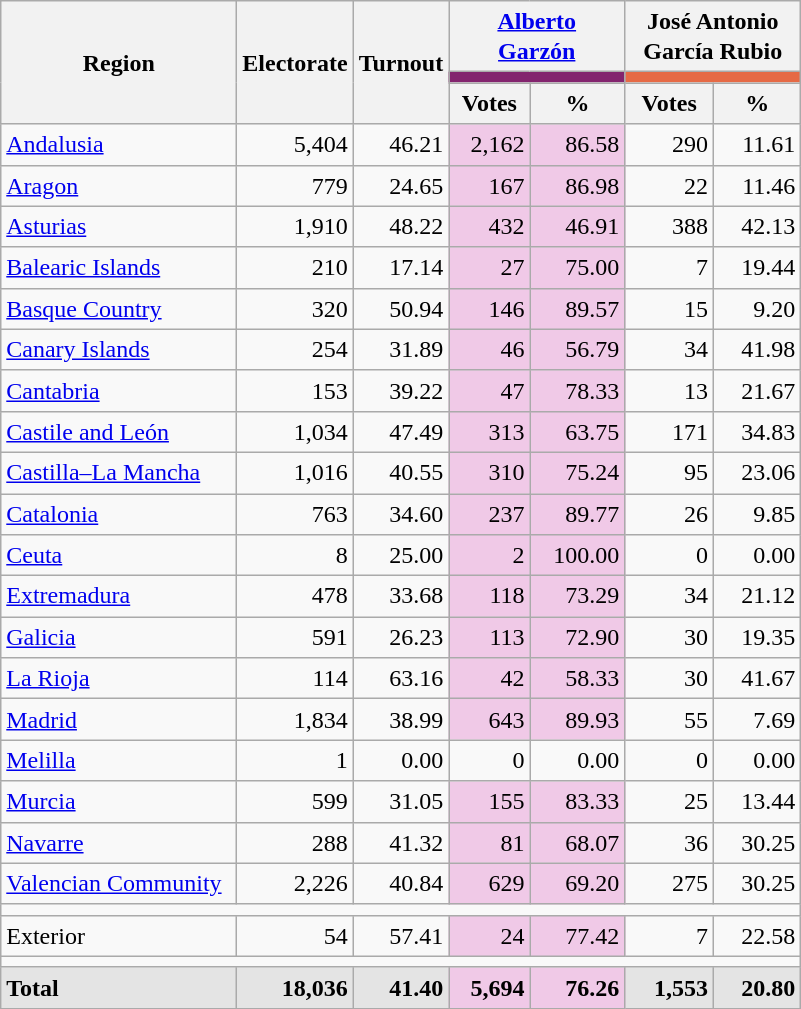<table class="wikitable sortable collapsible collapsed" style="text-align:right; line-height:20px;">
<tr>
<th width="150" rowspan="3">Region</th>
<th rowspan="3">Electorate</th>
<th rowspan="3">Turnout</th>
<th class="unsortable" width="110" colspan="2"><a href='#'>Alberto<br>Garzón</a></th>
<th class="unsortable" width="110" colspan="2">José Antonio<br>García Rubio</th>
</tr>
<tr>
<th colspan="2" style="background:#83246E;"></th>
<th colspan="2" style="background:#E66A45;"></th>
</tr>
<tr>
<th>Votes</th>
<th>%</th>
<th>Votes</th>
<th>%</th>
</tr>
<tr>
<td align="left"><a href='#'>Andalusia</a></td>
<td>5,404</td>
<td>46.21</td>
<td style="background:#F0C9E7;">2,162</td>
<td style="background:#F0C9E7;">86.58</td>
<td>290</td>
<td>11.61</td>
</tr>
<tr>
<td align="left"><a href='#'>Aragon</a></td>
<td>779</td>
<td>24.65</td>
<td style="background:#F0C9E7;">167</td>
<td style="background:#F0C9E7;">86.98</td>
<td>22</td>
<td>11.46</td>
</tr>
<tr>
<td align="left"><a href='#'>Asturias</a></td>
<td>1,910</td>
<td>48.22</td>
<td style="background:#F0C9E7;">432</td>
<td style="background:#F0C9E7;">46.91</td>
<td>388</td>
<td>42.13</td>
</tr>
<tr>
<td align="left"><a href='#'>Balearic Islands</a></td>
<td>210</td>
<td>17.14</td>
<td style="background:#F0C9E7;">27</td>
<td style="background:#F0C9E7;">75.00</td>
<td>7</td>
<td>19.44</td>
</tr>
<tr>
<td align="left"><a href='#'>Basque Country</a></td>
<td>320</td>
<td>50.94</td>
<td style="background:#F0C9E7;">146</td>
<td style="background:#F0C9E7;">89.57</td>
<td>15</td>
<td>9.20</td>
</tr>
<tr>
<td align="left"><a href='#'>Canary Islands</a></td>
<td>254</td>
<td>31.89</td>
<td style="background:#F0C9E7;">46</td>
<td style="background:#F0C9E7;">56.79</td>
<td>34</td>
<td>41.98</td>
</tr>
<tr>
<td align="left"><a href='#'>Cantabria</a></td>
<td>153</td>
<td>39.22</td>
<td style="background:#F0C9E7;">47</td>
<td style="background:#F0C9E7;">78.33</td>
<td>13</td>
<td>21.67</td>
</tr>
<tr>
<td align="left"><a href='#'>Castile and León</a></td>
<td>1,034</td>
<td>47.49</td>
<td style="background:#F0C9E7;">313</td>
<td style="background:#F0C9E7;">63.75</td>
<td>171</td>
<td>34.83</td>
</tr>
<tr>
<td align="left"><a href='#'>Castilla–La Mancha</a></td>
<td>1,016</td>
<td>40.55</td>
<td style="background:#F0C9E7;">310</td>
<td style="background:#F0C9E7;">75.24</td>
<td>95</td>
<td>23.06</td>
</tr>
<tr>
<td align="left"><a href='#'>Catalonia</a></td>
<td>763</td>
<td>34.60</td>
<td style="background:#F0C9E7;">237</td>
<td style="background:#F0C9E7;">89.77</td>
<td>26</td>
<td>9.85</td>
</tr>
<tr>
<td align="left"><a href='#'>Ceuta</a></td>
<td>8</td>
<td>25.00</td>
<td style="background:#F0C9E7;">2</td>
<td style="background:#F0C9E7;">100.00</td>
<td>0</td>
<td>0.00</td>
</tr>
<tr>
<td align="left"><a href='#'>Extremadura</a></td>
<td>478</td>
<td>33.68</td>
<td style="background:#F0C9E7;">118</td>
<td style="background:#F0C9E7;">73.29</td>
<td>34</td>
<td>21.12</td>
</tr>
<tr>
<td align="left"><a href='#'>Galicia</a></td>
<td>591</td>
<td>26.23</td>
<td style="background:#F0C9E7;">113</td>
<td style="background:#F0C9E7;">72.90</td>
<td>30</td>
<td>19.35</td>
</tr>
<tr>
<td align="left"><a href='#'>La Rioja</a></td>
<td>114</td>
<td>63.16</td>
<td style="background:#F0C9E7;">42</td>
<td style="background:#F0C9E7;">58.33</td>
<td>30</td>
<td>41.67</td>
</tr>
<tr>
<td align="left"><a href='#'>Madrid</a></td>
<td>1,834</td>
<td>38.99</td>
<td style="background:#F0C9E7;">643</td>
<td style="background:#F0C9E7;">89.93</td>
<td>55</td>
<td>7.69</td>
</tr>
<tr>
<td align="left"><a href='#'>Melilla</a></td>
<td>1</td>
<td>0.00</td>
<td>0</td>
<td>0.00</td>
<td>0</td>
<td>0.00</td>
</tr>
<tr>
<td align="left"><a href='#'>Murcia</a></td>
<td>599</td>
<td>31.05</td>
<td style="background:#F0C9E7;">155</td>
<td style="background:#F0C9E7;">83.33</td>
<td>25</td>
<td>13.44</td>
</tr>
<tr>
<td align="left"><a href='#'>Navarre</a></td>
<td>288</td>
<td>41.32</td>
<td style="background:#F0C9E7;">81</td>
<td style="background:#F0C9E7;">68.07</td>
<td>36</td>
<td>30.25</td>
</tr>
<tr>
<td align="left"><a href='#'>Valencian Community</a></td>
<td>2,226</td>
<td>40.84</td>
<td style="background:#F0C9E7;">629</td>
<td style="background:#F0C9E7;">69.20</td>
<td>275</td>
<td>30.25</td>
</tr>
<tr>
<td colspan="7"></td>
</tr>
<tr>
<td align="left">Exterior</td>
<td>54</td>
<td>57.41</td>
<td style="background:#F0C9E7;">24</td>
<td style="background:#F0C9E7;">77.42</td>
<td>7</td>
<td>22.58</td>
</tr>
<tr>
<td colspan="7"></td>
</tr>
<tr style="font-weight:bold; background:#E4E4E4;">
<td align="left">Total</td>
<td>18,036</td>
<td>41.40</td>
<td style="background:#F0C9E7;"><strong>5,694</strong></td>
<td style="background:#F0C9E7;"><strong>76.26</strong></td>
<td>1,553</td>
<td>20.80</td>
</tr>
</table>
